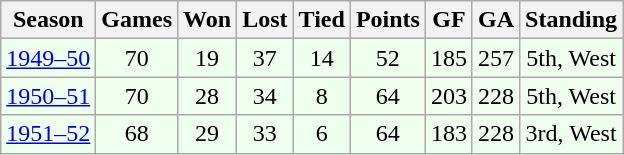<table class="wikitable" style="text-align:center">
<tr>
<th>Season</th>
<th>Games</th>
<th>Won</th>
<th>Lost</th>
<th>Tied</th>
<th>Points</th>
<th>GF</th>
<th>GA</th>
<th>Standing</th>
</tr>
<tr bgcolor="#eeffee">
<td><a href='#'>1949–50</a></td>
<td>70</td>
<td>19</td>
<td>37</td>
<td>14</td>
<td>52</td>
<td>185</td>
<td>257</td>
<td>5th, West</td>
</tr>
<tr bgcolor="#eeffee">
<td><a href='#'>1950–51</a></td>
<td>70</td>
<td>28</td>
<td>34</td>
<td>8</td>
<td>64</td>
<td>203</td>
<td>228</td>
<td>5th, West</td>
</tr>
<tr bgcolor="#eeffee">
<td><a href='#'>1951–52</a></td>
<td>68</td>
<td>29</td>
<td>33</td>
<td>6</td>
<td>64</td>
<td>183</td>
<td>228</td>
<td>3rd, West</td>
</tr>
</table>
